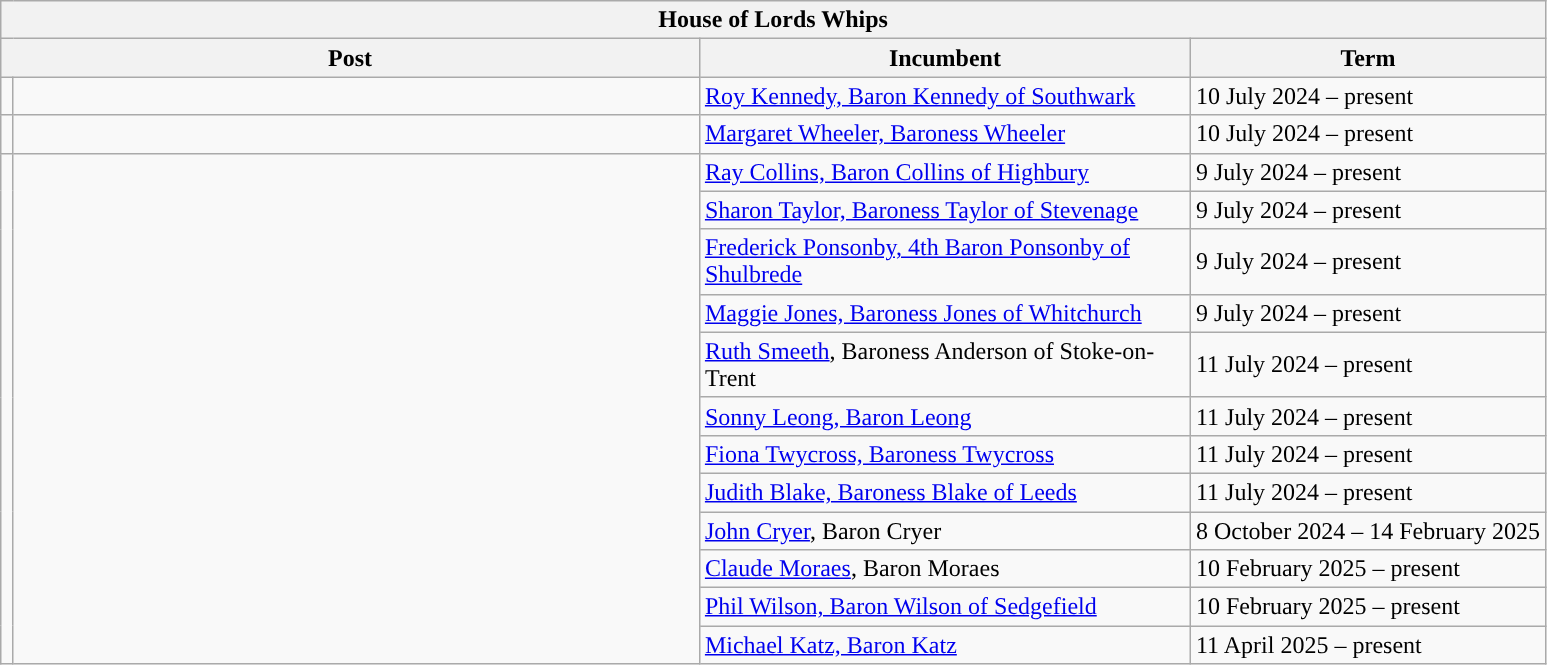<table class="wikitable">
<tr>
<th colspan="4">House of Lords Whips</th>
</tr>
<tr>
<th colspan="2">Post</th>
<th>Incumbent</th>
<th>Term</th>
</tr>
<tr>
<td style="width: 1px; background: "></td>
<td style="width: 450px;"></td>
<td style="width: 320px;"><a href='#'>Roy Kennedy, Baron Kennedy of Southwark</a></td>
<td>10 July 2024 – present</td>
</tr>
<tr>
<td style="width: 1px; background: "></td>
<td></td>
<td><a href='#'>Margaret Wheeler, Baroness Wheeler</a></td>
<td>10 July 2024 – present</td>
</tr>
<tr>
<td rowspan="12" style="width: 1px; background: "></td>
<td rowspan="12"></td>
<td><a href='#'>Ray Collins, Baron Collins of Highbury</a></td>
<td>9 July 2024 – present</td>
</tr>
<tr>
<td><a href='#'>Sharon Taylor, Baroness Taylor of Stevenage</a> </td>
<td>9 July 2024 – present</td>
</tr>
<tr>
<td><a href='#'>Frederick Ponsonby, 4th Baron Ponsonby of Shulbrede</a></td>
<td>9 July 2024 – present</td>
</tr>
<tr>
<td><a href='#'>Maggie Jones, Baroness Jones of Whitchurch</a> </td>
<td>9 July 2024 – present</td>
</tr>
<tr>
<td><a href='#'>Ruth Smeeth</a>, Baroness Anderson of Stoke-on-Trent</td>
<td>11 July 2024 – present</td>
</tr>
<tr>
<td><a href='#'>Sonny Leong, Baron Leong</a> </td>
<td>11 July 2024 – present</td>
</tr>
<tr>
<td><a href='#'>Fiona Twycross, Baroness Twycross</a> </td>
<td>11 July 2024 – present</td>
</tr>
<tr>
<td><a href='#'>Judith Blake, Baroness Blake of Leeds</a> </td>
<td>11 July 2024 – present</td>
</tr>
<tr>
<td><a href='#'>John Cryer</a>, Baron Cryer </td>
<td>8 October 2024 – 14 February 2025</td>
</tr>
<tr>
<td><a href='#'>Claude Moraes</a>, Baron Moraes </td>
<td>10 February 2025 – present</td>
</tr>
<tr>
<td><a href='#'>Phil Wilson, Baron Wilson of Sedgefield</a> </td>
<td>10 February 2025 – present</td>
</tr>
<tr>
<td><a href='#'>Michael Katz, Baron Katz</a> </td>
<td>11 April 2025 – present</td>
</tr>
</table>
